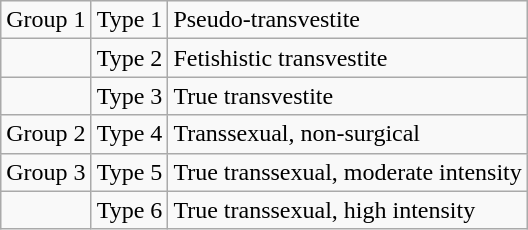<table class="wikitable">
<tr>
<td>Group 1</td>
<td>Type 1</td>
<td>Pseudo-transvestite</td>
</tr>
<tr>
<td></td>
<td>Type 2</td>
<td>Fetishistic transvestite</td>
</tr>
<tr>
<td></td>
<td>Type 3</td>
<td>True transvestite</td>
</tr>
<tr>
<td>Group 2</td>
<td>Type 4</td>
<td>Transsexual, non-surgical</td>
</tr>
<tr>
<td>Group 3</td>
<td>Type 5</td>
<td>True transsexual, moderate intensity</td>
</tr>
<tr>
<td></td>
<td>Type 6</td>
<td>True transsexual, high intensity</td>
</tr>
</table>
